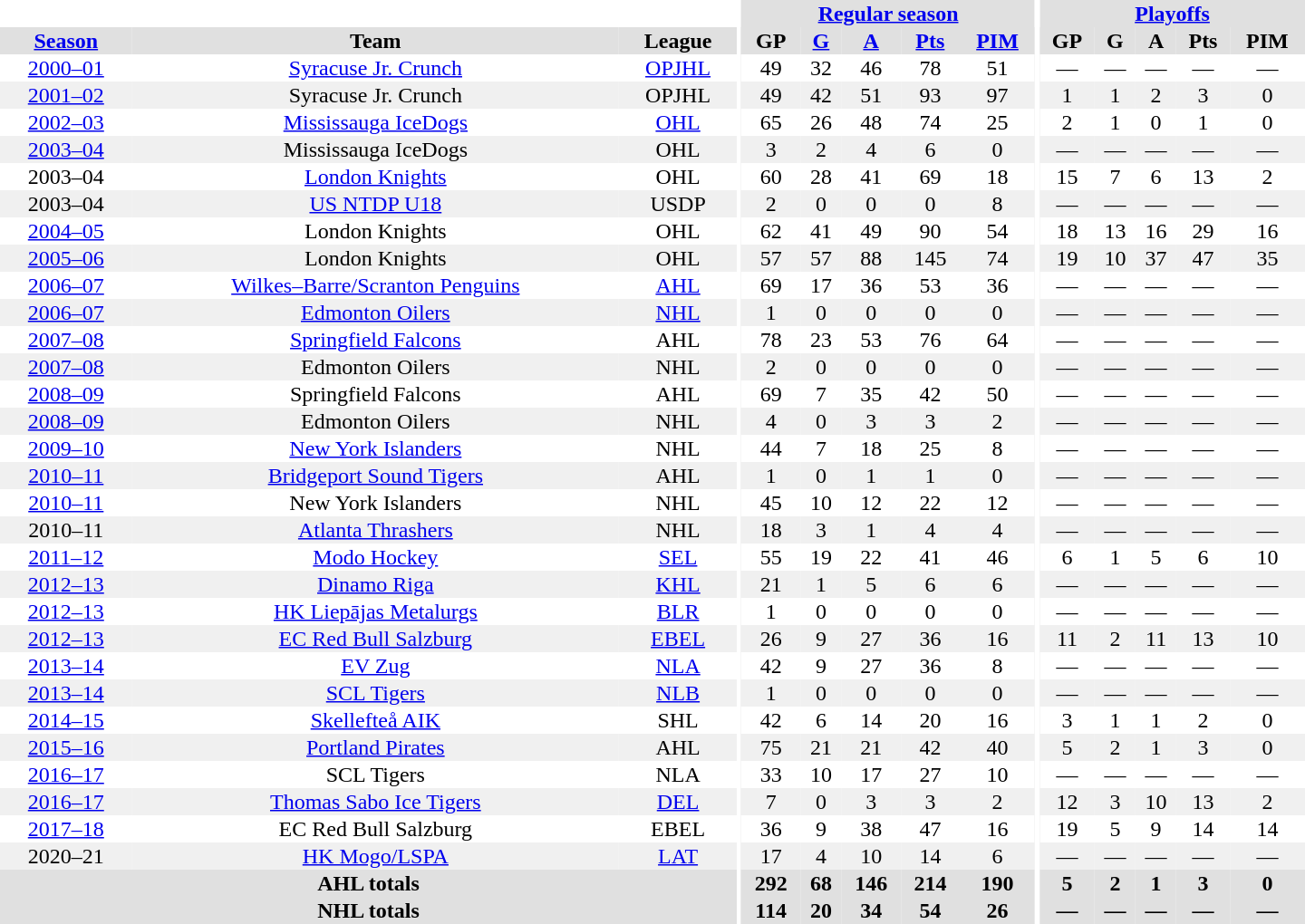<table border="0" cellpadding="1" cellspacing="0" style="text-align:center; width:60em;">
<tr style="background:#e0e0e0;">
<th colspan="3" bgcolor="#ffffff"></th>
<th rowspan="100" bgcolor="#ffffff"></th>
<th colspan="5"><a href='#'>Regular season</a></th>
<th rowspan="100" bgcolor="#ffffff"></th>
<th colspan="5"><a href='#'>Playoffs</a></th>
</tr>
<tr style="background:#e0e0e0;">
<th><a href='#'>Season</a></th>
<th>Team</th>
<th>League</th>
<th>GP</th>
<th><a href='#'>G</a></th>
<th><a href='#'>A</a></th>
<th><a href='#'>Pts</a></th>
<th><a href='#'>PIM</a></th>
<th>GP</th>
<th>G</th>
<th>A</th>
<th>Pts</th>
<th>PIM</th>
</tr>
<tr>
<td><a href='#'>2000–01</a></td>
<td><a href='#'>Syracuse Jr. Crunch</a></td>
<td><a href='#'>OPJHL</a></td>
<td>49</td>
<td>32</td>
<td>46</td>
<td>78</td>
<td>51</td>
<td>—</td>
<td>—</td>
<td>—</td>
<td>—</td>
<td>—</td>
</tr>
<tr bgcolor="#f0f0f0">
<td><a href='#'>2001–02</a></td>
<td>Syracuse Jr. Crunch</td>
<td>OPJHL</td>
<td>49</td>
<td>42</td>
<td>51</td>
<td>93</td>
<td>97</td>
<td>1</td>
<td>1</td>
<td>2</td>
<td>3</td>
<td>0</td>
</tr>
<tr>
<td><a href='#'>2002–03</a></td>
<td><a href='#'>Mississauga IceDogs</a></td>
<td><a href='#'>OHL</a></td>
<td>65</td>
<td>26</td>
<td>48</td>
<td>74</td>
<td>25</td>
<td>2</td>
<td>1</td>
<td>0</td>
<td>1</td>
<td>0</td>
</tr>
<tr bgcolor="#f0f0f0">
<td><a href='#'>2003–04</a></td>
<td>Mississauga IceDogs</td>
<td>OHL</td>
<td>3</td>
<td>2</td>
<td>4</td>
<td>6</td>
<td>0</td>
<td>—</td>
<td>—</td>
<td>—</td>
<td>—</td>
<td>—</td>
</tr>
<tr>
<td>2003–04</td>
<td><a href='#'>London Knights</a></td>
<td>OHL</td>
<td>60</td>
<td>28</td>
<td>41</td>
<td>69</td>
<td>18</td>
<td>15</td>
<td>7</td>
<td>6</td>
<td>13</td>
<td>2</td>
</tr>
<tr bgcolor="#f0f0f0">
<td>2003–04</td>
<td><a href='#'>US NTDP U18</a></td>
<td>USDP</td>
<td>2</td>
<td>0</td>
<td>0</td>
<td>0</td>
<td>8</td>
<td>—</td>
<td>—</td>
<td>—</td>
<td>—</td>
<td>—</td>
</tr>
<tr>
<td><a href='#'>2004–05</a></td>
<td>London Knights</td>
<td>OHL</td>
<td>62</td>
<td>41</td>
<td>49</td>
<td>90</td>
<td>54</td>
<td>18</td>
<td>13</td>
<td>16</td>
<td>29</td>
<td>16</td>
</tr>
<tr bgcolor="#f0f0f0">
<td><a href='#'>2005–06</a></td>
<td>London Knights</td>
<td>OHL</td>
<td>57</td>
<td>57</td>
<td>88</td>
<td>145</td>
<td>74</td>
<td>19</td>
<td>10</td>
<td>37</td>
<td>47</td>
<td>35</td>
</tr>
<tr>
<td><a href='#'>2006–07</a></td>
<td><a href='#'>Wilkes–Barre/Scranton Penguins</a></td>
<td><a href='#'>AHL</a></td>
<td>69</td>
<td>17</td>
<td>36</td>
<td>53</td>
<td>36</td>
<td>—</td>
<td>—</td>
<td>—</td>
<td>—</td>
<td>—</td>
</tr>
<tr bgcolor="#f0f0f0">
<td><a href='#'>2006–07</a></td>
<td><a href='#'>Edmonton Oilers</a></td>
<td><a href='#'>NHL</a></td>
<td>1</td>
<td>0</td>
<td>0</td>
<td>0</td>
<td>0</td>
<td>—</td>
<td>—</td>
<td>—</td>
<td>—</td>
<td>—</td>
</tr>
<tr>
<td><a href='#'>2007–08</a></td>
<td><a href='#'>Springfield Falcons</a></td>
<td>AHL</td>
<td>78</td>
<td>23</td>
<td>53</td>
<td>76</td>
<td>64</td>
<td>—</td>
<td>—</td>
<td>—</td>
<td>—</td>
<td>—</td>
</tr>
<tr bgcolor="#f0f0f0">
<td><a href='#'>2007–08</a></td>
<td>Edmonton Oilers</td>
<td>NHL</td>
<td>2</td>
<td>0</td>
<td>0</td>
<td>0</td>
<td>0</td>
<td>—</td>
<td>—</td>
<td>—</td>
<td>—</td>
<td>—</td>
</tr>
<tr>
<td><a href='#'>2008–09</a></td>
<td>Springfield Falcons</td>
<td>AHL</td>
<td>69</td>
<td>7</td>
<td>35</td>
<td>42</td>
<td>50</td>
<td>—</td>
<td>—</td>
<td>—</td>
<td>—</td>
<td>—</td>
</tr>
<tr bgcolor="#f0f0f0">
<td><a href='#'>2008–09</a></td>
<td>Edmonton Oilers</td>
<td>NHL</td>
<td>4</td>
<td>0</td>
<td>3</td>
<td>3</td>
<td>2</td>
<td>—</td>
<td>—</td>
<td>—</td>
<td>—</td>
<td>—</td>
</tr>
<tr>
<td><a href='#'>2009–10</a></td>
<td><a href='#'>New York Islanders</a></td>
<td>NHL</td>
<td>44</td>
<td>7</td>
<td>18</td>
<td>25</td>
<td>8</td>
<td>—</td>
<td>—</td>
<td>—</td>
<td>—</td>
<td>—</td>
</tr>
<tr bgcolor="#f0f0f0">
<td><a href='#'>2010–11</a></td>
<td><a href='#'>Bridgeport Sound Tigers</a></td>
<td>AHL</td>
<td>1</td>
<td>0</td>
<td>1</td>
<td>1</td>
<td>0</td>
<td>—</td>
<td>—</td>
<td>—</td>
<td>—</td>
<td>—</td>
</tr>
<tr>
<td><a href='#'>2010–11</a></td>
<td>New York Islanders</td>
<td>NHL</td>
<td>45</td>
<td>10</td>
<td>12</td>
<td>22</td>
<td>12</td>
<td>—</td>
<td>—</td>
<td>—</td>
<td>—</td>
<td>—</td>
</tr>
<tr bgcolor="#f0f0f0">
<td>2010–11</td>
<td><a href='#'>Atlanta Thrashers</a></td>
<td>NHL</td>
<td>18</td>
<td>3</td>
<td>1</td>
<td>4</td>
<td>4</td>
<td>—</td>
<td>—</td>
<td>—</td>
<td>—</td>
<td>—</td>
</tr>
<tr>
<td><a href='#'>2011–12</a></td>
<td><a href='#'>Modo Hockey</a></td>
<td><a href='#'>SEL</a></td>
<td>55</td>
<td>19</td>
<td>22</td>
<td>41</td>
<td>46</td>
<td>6</td>
<td>1</td>
<td>5</td>
<td>6</td>
<td>10</td>
</tr>
<tr bgcolor="#f0f0f0">
<td><a href='#'>2012–13</a></td>
<td><a href='#'>Dinamo Riga</a></td>
<td><a href='#'>KHL</a></td>
<td>21</td>
<td>1</td>
<td>5</td>
<td>6</td>
<td>6</td>
<td>—</td>
<td>—</td>
<td>—</td>
<td>—</td>
<td>—</td>
</tr>
<tr>
<td><a href='#'>2012–13</a></td>
<td><a href='#'>HK Liepājas Metalurgs</a></td>
<td><a href='#'>BLR</a></td>
<td>1</td>
<td>0</td>
<td>0</td>
<td>0</td>
<td>0</td>
<td>—</td>
<td>—</td>
<td>—</td>
<td>—</td>
<td>—</td>
</tr>
<tr bgcolor="#f0f0f0">
<td><a href='#'>2012–13</a></td>
<td><a href='#'>EC Red Bull Salzburg</a></td>
<td><a href='#'>EBEL</a></td>
<td>26</td>
<td>9</td>
<td>27</td>
<td>36</td>
<td>16</td>
<td>11</td>
<td>2</td>
<td>11</td>
<td>13</td>
<td>10</td>
</tr>
<tr>
<td><a href='#'>2013–14</a></td>
<td><a href='#'>EV Zug</a></td>
<td><a href='#'>NLA</a></td>
<td>42</td>
<td>9</td>
<td>27</td>
<td>36</td>
<td>8</td>
<td>—</td>
<td>—</td>
<td>—</td>
<td>—</td>
<td>—</td>
</tr>
<tr bgcolor="#f0f0f0">
<td><a href='#'>2013–14</a></td>
<td><a href='#'>SCL Tigers</a></td>
<td><a href='#'>NLB</a></td>
<td>1</td>
<td>0</td>
<td>0</td>
<td>0</td>
<td>0</td>
<td>—</td>
<td>—</td>
<td>—</td>
<td>—</td>
<td>—</td>
</tr>
<tr>
<td><a href='#'>2014–15</a></td>
<td><a href='#'>Skellefteå AIK</a></td>
<td>SHL</td>
<td>42</td>
<td>6</td>
<td>14</td>
<td>20</td>
<td>16</td>
<td>3</td>
<td>1</td>
<td>1</td>
<td>2</td>
<td>0</td>
</tr>
<tr bgcolor="#f0f0f0">
<td><a href='#'>2015–16</a></td>
<td><a href='#'>Portland Pirates</a></td>
<td>AHL</td>
<td>75</td>
<td>21</td>
<td>21</td>
<td>42</td>
<td>40</td>
<td>5</td>
<td>2</td>
<td>1</td>
<td>3</td>
<td>0</td>
</tr>
<tr>
<td><a href='#'>2016–17</a></td>
<td>SCL Tigers</td>
<td>NLA</td>
<td>33</td>
<td>10</td>
<td>17</td>
<td>27</td>
<td>10</td>
<td>—</td>
<td>—</td>
<td>—</td>
<td>—</td>
<td>—</td>
</tr>
<tr bgcolor="#f0f0f0">
<td><a href='#'>2016–17</a></td>
<td><a href='#'>Thomas Sabo Ice Tigers</a></td>
<td><a href='#'>DEL</a></td>
<td>7</td>
<td>0</td>
<td>3</td>
<td>3</td>
<td>2</td>
<td>12</td>
<td>3</td>
<td>10</td>
<td>13</td>
<td>2</td>
</tr>
<tr>
<td><a href='#'>2017–18</a></td>
<td>EC Red Bull Salzburg</td>
<td>EBEL</td>
<td>36</td>
<td>9</td>
<td>38</td>
<td>47</td>
<td>16</td>
<td>19</td>
<td>5</td>
<td>9</td>
<td>14</td>
<td>14</td>
</tr>
<tr bgcolor="#f0f0f0">
<td>2020–21</td>
<td><a href='#'>HK Mogo/LSPA</a></td>
<td><a href='#'>LAT</a></td>
<td>17</td>
<td>4</td>
<td>10</td>
<td>14</td>
<td>6</td>
<td>—</td>
<td>—</td>
<td>—</td>
<td>—</td>
<td>—</td>
</tr>
<tr bgcolor="#e0e0e0">
<th colspan="3">AHL totals</th>
<th>292</th>
<th>68</th>
<th>146</th>
<th>214</th>
<th>190</th>
<th>5</th>
<th>2</th>
<th>1</th>
<th>3</th>
<th>0</th>
</tr>
<tr bgcolor="#e0e0e0">
<th colspan="3">NHL totals</th>
<th>114</th>
<th>20</th>
<th>34</th>
<th>54</th>
<th>26</th>
<th>—</th>
<th>—</th>
<th>—</th>
<th>—</th>
<th>—</th>
</tr>
</table>
